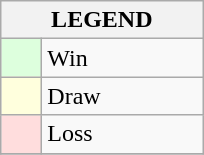<table class="wikitable" border="1">
<tr>
<th colspan="2">LEGEND</th>
</tr>
<tr>
<td style="background:#ddffdd;" width=20> </td>
<td width=100>Win</td>
</tr>
<tr>
<td style="background:#ffffdd"  width=20> </td>
<td width=100>Draw</td>
</tr>
<tr>
<td style="background:#ffdddd;" width=20> </td>
<td width=100>Loss</td>
</tr>
<tr>
</tr>
</table>
